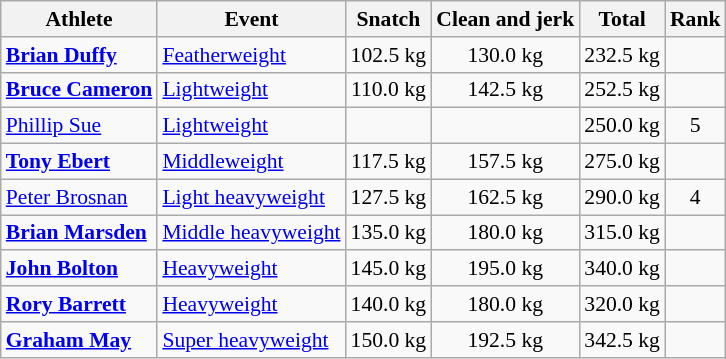<table class="wikitable" style="text-align:center; font-size:90%">
<tr>
<th>Athlete</th>
<th>Event</th>
<th>Snatch</th>
<th>Clean and jerk</th>
<th>Total</th>
<th>Rank</th>
</tr>
<tr>
<td style="text-align:left;"><strong><a href='#'>Brian Duffy</a></strong></td>
<td style="text-align:left;"><a href='#'>Featherweight</a></td>
<td>102.5 kg</td>
<td>130.0 kg</td>
<td>232.5 kg</td>
<td></td>
</tr>
<tr>
<td style="text-align:left;"><strong><a href='#'>Bruce Cameron</a></strong></td>
<td style="text-align:left;"><a href='#'>Lightweight</a></td>
<td>110.0 kg</td>
<td>142.5 kg</td>
<td>252.5 kg</td>
<td></td>
</tr>
<tr>
<td style="text-align:left;"><a href='#'>Phillip Sue</a></td>
<td style="text-align:left;"><a href='#'>Lightweight</a></td>
<td></td>
<td></td>
<td>250.0 kg</td>
<td>5</td>
</tr>
<tr>
<td style="text-align:left;"><strong><a href='#'>Tony Ebert</a></strong></td>
<td style="text-align:left;"><a href='#'>Middleweight</a></td>
<td>117.5 kg</td>
<td>157.5 kg</td>
<td>275.0 kg</td>
<td></td>
</tr>
<tr>
<td style="text-align:left;"><a href='#'>Peter Brosnan</a></td>
<td style="text-align:left;"><a href='#'>Light heavyweight</a></td>
<td>127.5 kg</td>
<td>162.5 kg</td>
<td>290.0 kg</td>
<td>4</td>
</tr>
<tr>
<td style="text-align:left;"><strong><a href='#'>Brian Marsden</a></strong></td>
<td style="text-align:left;"><a href='#'>Middle heavyweight</a></td>
<td>135.0 kg</td>
<td>180.0 kg</td>
<td>315.0 kg</td>
<td></td>
</tr>
<tr>
<td style="text-align:left;"><strong><a href='#'>John Bolton</a></strong></td>
<td style="text-align:left;"><a href='#'>Heavyweight</a></td>
<td>145.0 kg</td>
<td>195.0 kg</td>
<td>340.0 kg</td>
<td></td>
</tr>
<tr>
<td style="text-align:left;"><strong><a href='#'>Rory Barrett</a></strong></td>
<td style="text-align:left;"><a href='#'>Heavyweight</a></td>
<td>140.0 kg</td>
<td>180.0 kg</td>
<td>320.0 kg</td>
<td></td>
</tr>
<tr>
<td style="text-align:left;"><strong><a href='#'>Graham May</a></strong></td>
<td style="text-align:left;"><a href='#'>Super heavyweight</a></td>
<td>150.0 kg</td>
<td>192.5 kg</td>
<td>342.5 kg</td>
<td></td>
</tr>
</table>
